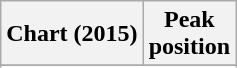<table class="wikitable sortable plainrowheaders">
<tr>
<th scope="col">Chart (2015)</th>
<th scope="col">Peak<br>position</th>
</tr>
<tr>
</tr>
<tr>
</tr>
<tr>
</tr>
<tr>
</tr>
</table>
